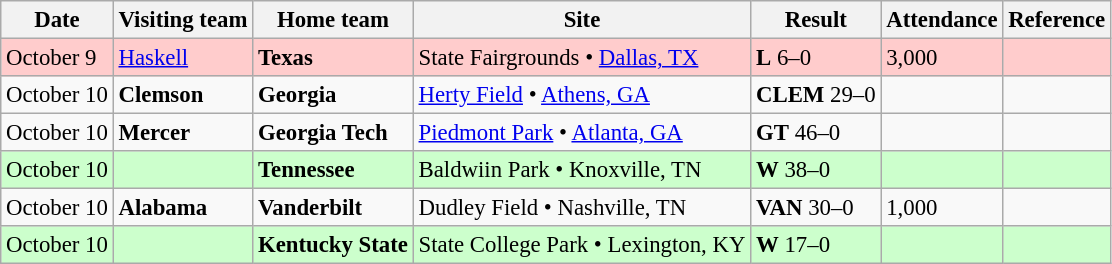<table class="wikitable" style="font-size:95%;">
<tr>
<th>Date</th>
<th>Visiting team</th>
<th>Home team</th>
<th>Site</th>
<th>Result</th>
<th>Attendance</th>
<th class="unsortable">Reference</th>
</tr>
<tr bgcolor=ffcccc>
<td>October 9</td>
<td><a href='#'>Haskell</a></td>
<td><strong>Texas</strong></td>
<td>State Fairgrounds • <a href='#'>Dallas, TX</a></td>
<td><strong>L</strong> 6–0</td>
<td>3,000</td>
<td></td>
</tr>
<tr bgcolor=>
<td>October 10</td>
<td><strong>Clemson</strong></td>
<td><strong>Georgia</strong></td>
<td><a href='#'>Herty Field</a> • <a href='#'>Athens, GA</a></td>
<td><strong>CLEM</strong> 29–0</td>
<td></td>
<td></td>
</tr>
<tr bgcolor=>
<td>October 10</td>
<td><strong>Mercer</strong></td>
<td><strong>Georgia Tech</strong></td>
<td><a href='#'>Piedmont Park</a> • <a href='#'>Atlanta, GA</a></td>
<td><strong>GT</strong> 46–0</td>
<td></td>
<td></td>
</tr>
<tr bgcolor=ccffcc>
<td>October 10</td>
<td></td>
<td><strong>Tennessee</strong></td>
<td>Baldwiin Park • Knoxville, TN</td>
<td><strong>W</strong> 38–0</td>
<td></td>
<td></td>
</tr>
<tr bgcolor=>
<td>October 10</td>
<td><strong>Alabama</strong></td>
<td><strong>Vanderbilt</strong></td>
<td>Dudley Field • Nashville, TN</td>
<td><strong>VAN</strong> 30–0</td>
<td>1,000</td>
<td></td>
</tr>
<tr bgcolor=ccffcc>
<td>October 10</td>
<td></td>
<td><strong>Kentucky State</strong></td>
<td>State College Park • Lexington, KY</td>
<td><strong>W</strong> 17–0</td>
<td></td>
<td></td>
</tr>
</table>
